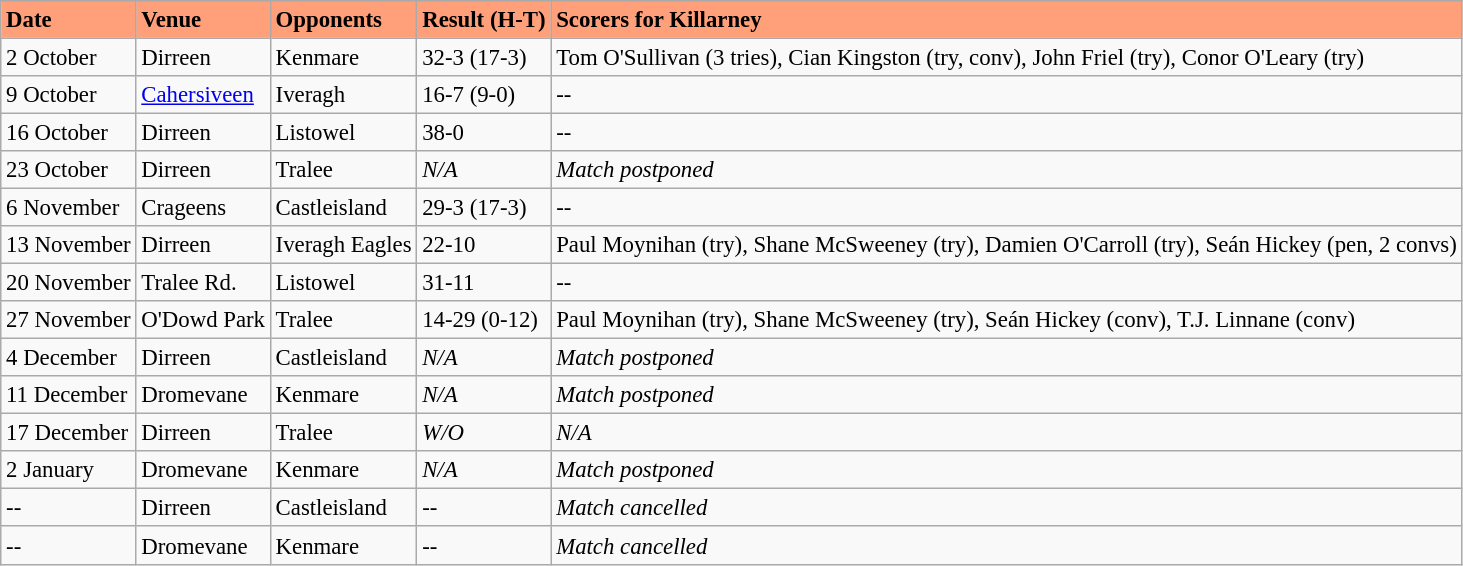<table class="wikitable" style=" float:left; margin:0.5em auto; font-size:95%">
<tr bgcolor="#FFA07A">
<td><strong>Date</strong></td>
<td><strong>Venue</strong></td>
<td><strong>Opponents</strong></td>
<td><strong>Result (H-T)</strong></td>
<td><strong>Scorers for Killarney</strong></td>
</tr>
<tr>
<td>2 October</td>
<td>Dirreen</td>
<td>Kenmare</td>
<td>32-3 (17-3)</td>
<td>Tom O'Sullivan (3 tries), Cian Kingston (try, conv), John Friel (try), Conor O'Leary (try)</td>
</tr>
<tr>
<td>9 October</td>
<td><a href='#'>Cahersiveen</a></td>
<td>Iveragh</td>
<td>16-7 (9-0)</td>
<td>--</td>
</tr>
<tr>
<td>16 October</td>
<td>Dirreen</td>
<td>Listowel</td>
<td>38-0</td>
<td>--</td>
</tr>
<tr>
<td>23 October</td>
<td>Dirreen</td>
<td>Tralee</td>
<td><em>N/A</em></td>
<td><em>Match postponed</em></td>
</tr>
<tr>
<td>6 November</td>
<td>Crageens</td>
<td>Castleisland</td>
<td>29-3 (17-3)</td>
<td>--</td>
</tr>
<tr>
<td>13 November</td>
<td>Dirreen</td>
<td>Iveragh Eagles</td>
<td>22-10</td>
<td>Paul Moynihan (try), Shane McSweeney (try), Damien O'Carroll (try), Seán Hickey (pen, 2 convs)</td>
</tr>
<tr>
<td>20 November</td>
<td>Tralee Rd.</td>
<td>Listowel</td>
<td>31-11</td>
<td>--</td>
</tr>
<tr>
<td>27 November</td>
<td>O'Dowd Park</td>
<td>Tralee</td>
<td>14-29 (0-12)</td>
<td>Paul Moynihan (try), Shane McSweeney (try), Seán Hickey (conv), T.J. Linnane (conv)</td>
</tr>
<tr>
<td>4 December</td>
<td>Dirreen</td>
<td>Castleisland</td>
<td><em>N/A</em></td>
<td><em>Match postponed</em></td>
</tr>
<tr>
<td>11 December</td>
<td>Dromevane</td>
<td>Kenmare</td>
<td><em>N/A</em></td>
<td><em>Match postponed</em></td>
</tr>
<tr>
<td>17 December</td>
<td>Dirreen</td>
<td>Tralee</td>
<td><em>W/O</em></td>
<td><em>N/A</em></td>
</tr>
<tr>
<td>2 January</td>
<td>Dromevane</td>
<td>Kenmare</td>
<td><em>N/A</em></td>
<td><em>Match postponed</em></td>
</tr>
<tr>
<td>--</td>
<td>Dirreen</td>
<td>Castleisland</td>
<td>--</td>
<td><em>Match cancelled</em></td>
</tr>
<tr>
<td>--</td>
<td>Dromevane</td>
<td>Kenmare</td>
<td>--</td>
<td><em>Match cancelled</em></td>
</tr>
</table>
